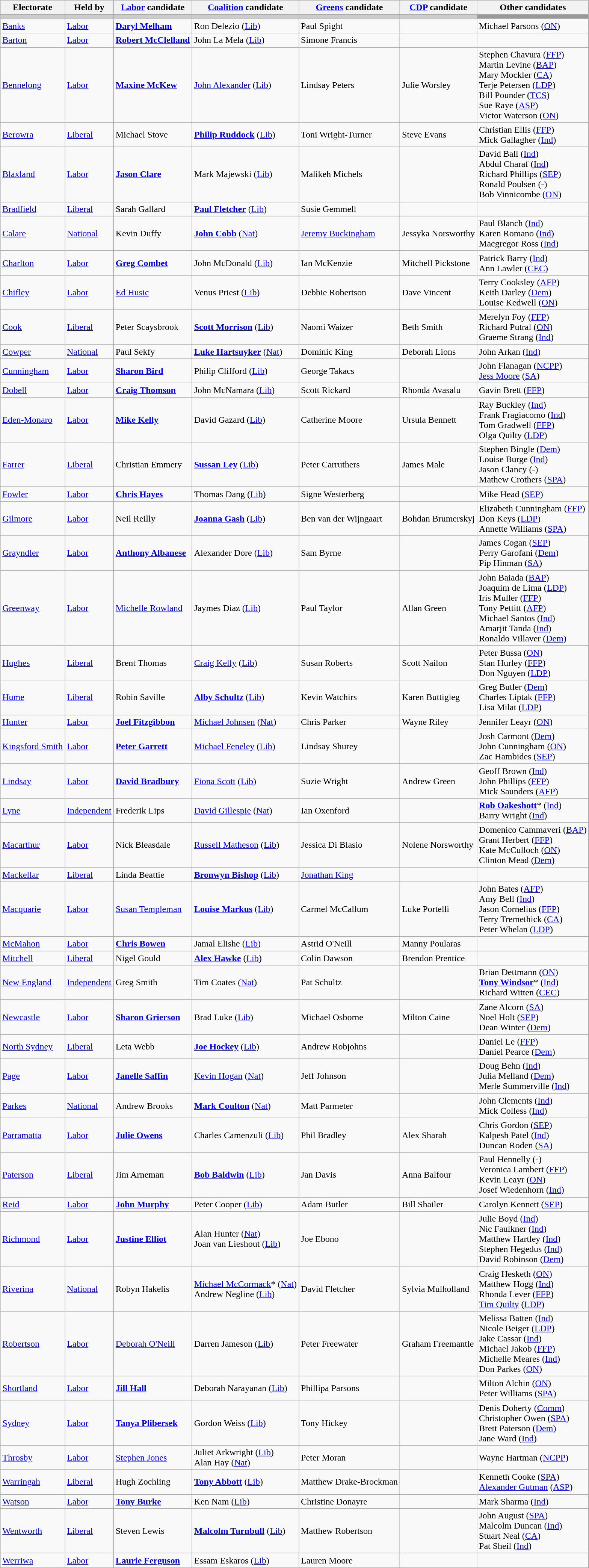<table class="wikitable">
<tr>
<th>Electorate</th>
<th>Held by</th>
<th><a href='#'>Labor</a> candidate</th>
<th><a href='#'>Coalition</a> candidate</th>
<th><a href='#'>Greens</a> candidate</th>
<th><a href='#'>CDP</a> candidate</th>
<th>Other candidates</th>
</tr>
<tr style="background:#ccc;">
<td></td>
<td></td>
<td></td>
<td></td>
<td></td>
<td></td>
<td style="background:#999;"></td>
</tr>
<tr>
<td><a href='#'>Banks</a></td>
<td><a href='#'>Labor</a></td>
<td><strong><a href='#'>Daryl Melham</a></strong></td>
<td>Ron Delezio (<a href='#'>Lib</a>)</td>
<td>Paul Spight</td>
<td></td>
<td>Michael Parsons (<a href='#'>ON</a>)</td>
</tr>
<tr>
<td><a href='#'>Barton</a></td>
<td><a href='#'>Labor</a></td>
<td><strong><a href='#'>Robert McClelland</a></strong></td>
<td>John La Mela (<a href='#'>Lib</a>)</td>
<td>Simone Francis</td>
<td></td>
<td></td>
</tr>
<tr>
<td><a href='#'>Bennelong</a></td>
<td><a href='#'>Labor</a></td>
<td><strong><a href='#'>Maxine McKew</a></strong></td>
<td><a href='#'>John Alexander</a> (<a href='#'>Lib</a>)</td>
<td>Lindsay Peters</td>
<td>Julie Worsley</td>
<td>Stephen Chavura (<a href='#'>FFP</a>)<br>Martin Levine (<a href='#'>BAP</a>)<br>Mary Mockler (<a href='#'>CA</a>)<br>Terje Petersen (<a href='#'>LDP</a>)<br>Bill Pounder (<a href='#'>TCS</a>)<br>Sue Raye (<a href='#'>ASP</a>)<br>Victor Waterson (<a href='#'>ON</a>)</td>
</tr>
<tr>
<td><a href='#'>Berowra</a></td>
<td><a href='#'>Liberal</a></td>
<td>Michael Stove</td>
<td><strong><a href='#'>Philip Ruddock</a></strong> (<a href='#'>Lib</a>)</td>
<td>Toni Wright-Turner</td>
<td>Steve Evans</td>
<td>Christian Ellis (<a href='#'>FFP</a>)<br>Mick Gallagher (<a href='#'>Ind</a>)</td>
</tr>
<tr>
<td><a href='#'>Blaxland</a></td>
<td><a href='#'>Labor</a></td>
<td><strong><a href='#'>Jason Clare</a></strong></td>
<td>Mark Majewski (<a href='#'>Lib</a>)</td>
<td>Malikeh Michels</td>
<td></td>
<td>David Ball (<a href='#'>Ind</a>)<br>Abdul Charaf (<a href='#'>Ind</a>)<br>Richard Phillips (<a href='#'>SEP</a>)<br>Ronald Poulsen (-)<br>Bob Vinnicombe (<a href='#'>ON</a>)</td>
</tr>
<tr>
<td><a href='#'>Bradfield</a></td>
<td><a href='#'>Liberal</a></td>
<td>Sarah Gallard</td>
<td><strong><a href='#'>Paul Fletcher</a></strong> (<a href='#'>Lib</a>)</td>
<td>Susie Gemmell</td>
<td></td>
<td></td>
</tr>
<tr>
<td><a href='#'>Calare</a></td>
<td><a href='#'>National</a></td>
<td>Kevin Duffy</td>
<td><strong><a href='#'>John Cobb</a></strong> (<a href='#'>Nat</a>)</td>
<td><a href='#'>Jeremy Buckingham</a></td>
<td>Jessyka Norsworthy</td>
<td>Paul Blanch (<a href='#'>Ind</a>)<br>Karen Romano (<a href='#'>Ind</a>)<br>Macgregor Ross (<a href='#'>Ind</a>)</td>
</tr>
<tr>
<td><a href='#'>Charlton</a></td>
<td><a href='#'>Labor</a></td>
<td><strong><a href='#'>Greg Combet</a></strong></td>
<td>John McDonald (<a href='#'>Lib</a>)</td>
<td>Ian McKenzie</td>
<td>Mitchell Pickstone</td>
<td>Patrick Barry (<a href='#'>Ind</a>)<br>Ann Lawler (<a href='#'>CEC</a>)</td>
</tr>
<tr>
<td><a href='#'>Chifley</a></td>
<td><a href='#'>Labor</a></td>
<td><a href='#'>Ed Husic</a></td>
<td>Venus Priest (<a href='#'>Lib</a>)</td>
<td>Debbie Robertson</td>
<td>Dave Vincent</td>
<td>Terry Cooksley (<a href='#'>AFP</a>)<br>Keith Darley (<a href='#'>Dem</a>)<br>Louise Kedwell (<a href='#'>ON</a>)</td>
</tr>
<tr>
<td><a href='#'>Cook</a></td>
<td><a href='#'>Liberal</a></td>
<td>Peter Scaysbrook</td>
<td><strong><a href='#'>Scott Morrison</a></strong> (<a href='#'>Lib</a>)</td>
<td>Naomi Waizer</td>
<td>Beth Smith</td>
<td>Merelyn Foy (<a href='#'>FFP</a>)<br>Richard Putral (<a href='#'>ON</a>)<br>Graeme Strang (<a href='#'>Ind</a>)</td>
</tr>
<tr>
<td><a href='#'>Cowper</a></td>
<td><a href='#'>National</a></td>
<td>Paul Sekfy</td>
<td><strong><a href='#'>Luke Hartsuyker</a></strong> (<a href='#'>Nat</a>)</td>
<td>Dominic King</td>
<td>Deborah Lions</td>
<td>John Arkan (<a href='#'>Ind</a>)</td>
</tr>
<tr>
<td><a href='#'>Cunningham</a></td>
<td><a href='#'>Labor</a></td>
<td><strong><a href='#'>Sharon Bird</a></strong></td>
<td>Philip Clifford (<a href='#'>Lib</a>)</td>
<td>George Takacs</td>
<td></td>
<td>John Flanagan (<a href='#'>NCPP</a>)<br><a href='#'>Jess Moore</a> (<a href='#'>SA</a>)</td>
</tr>
<tr>
<td><a href='#'>Dobell</a></td>
<td><a href='#'>Labor</a></td>
<td><strong><a href='#'>Craig Thomson</a></strong></td>
<td>John McNamara (<a href='#'>Lib</a>)</td>
<td>Scott Rickard</td>
<td>Rhonda Avasalu</td>
<td>Gavin Brett (<a href='#'>FFP</a>)</td>
</tr>
<tr>
<td><a href='#'>Eden-Monaro</a></td>
<td><a href='#'>Labor</a></td>
<td><strong><a href='#'>Mike Kelly</a></strong></td>
<td>David Gazard (<a href='#'>Lib</a>)</td>
<td>Catherine Moore</td>
<td>Ursula Bennett</td>
<td>Ray Buckley (<a href='#'>Ind</a>)<br>Frank Fragiacomo (<a href='#'>Ind</a>)<br>Tom Gradwell (<a href='#'>FFP</a>)<br>Olga Quilty (<a href='#'>LDP</a>)</td>
</tr>
<tr>
<td><a href='#'>Farrer</a></td>
<td><a href='#'>Liberal</a></td>
<td>Christian Emmery</td>
<td><strong><a href='#'>Sussan Ley</a></strong> (<a href='#'>Lib</a>)</td>
<td>Peter Carruthers</td>
<td>James Male</td>
<td>Stephen Bingle (<a href='#'>Dem</a>)<br>Louise Burge (<a href='#'>Ind</a>)<br>Jason Clancy (-)<br>Mathew Crothers (<a href='#'>SPA</a>)</td>
</tr>
<tr>
<td><a href='#'>Fowler</a></td>
<td><a href='#'>Labor</a></td>
<td><strong><a href='#'>Chris Hayes</a></strong></td>
<td>Thomas Dang (<a href='#'>Lib</a>)</td>
<td>Signe Westerberg</td>
<td></td>
<td>Mike Head (<a href='#'>SEP</a>)</td>
</tr>
<tr>
<td><a href='#'>Gilmore</a></td>
<td><a href='#'>Labor</a></td>
<td>Neil Reilly</td>
<td><strong><a href='#'>Joanna Gash</a></strong> (<a href='#'>Lib</a>)</td>
<td>Ben van der Wijngaart</td>
<td>Bohdan Brumerskyj</td>
<td>Elizabeth Cunningham (<a href='#'>FFP</a>)<br>Don Keys (<a href='#'>LDP</a>)<br>Annette Williams (<a href='#'>SPA</a>)</td>
</tr>
<tr>
<td><a href='#'>Grayndler</a></td>
<td><a href='#'>Labor</a></td>
<td><strong><a href='#'>Anthony Albanese</a></strong></td>
<td>Alexander Dore (<a href='#'>Lib</a>)</td>
<td>Sam Byrne</td>
<td></td>
<td>James Cogan (<a href='#'>SEP</a>)<br>Perry Garofani (<a href='#'>Dem</a>)<br>Pip Hinman (<a href='#'>SA</a>)</td>
</tr>
<tr>
<td><a href='#'>Greenway</a></td>
<td><a href='#'>Labor</a></td>
<td><a href='#'>Michelle Rowland</a></td>
<td>Jaymes Diaz (<a href='#'>Lib</a>)</td>
<td>Paul Taylor</td>
<td>Allan Green</td>
<td>John Baiada (<a href='#'>BAP</a>)<br>Joaquim de Lima (<a href='#'>LDP</a>)<br>Iris Muller (<a href='#'>FFP</a>)<br>Tony Pettitt (<a href='#'>AFP</a>)<br>Michael Santos (<a href='#'>Ind</a>)<br>Amarjit Tanda (<a href='#'>Ind</a>)<br>Ronaldo Villaver (<a href='#'>Dem</a>)</td>
</tr>
<tr>
<td><a href='#'>Hughes</a></td>
<td><a href='#'>Liberal</a></td>
<td>Brent Thomas</td>
<td><a href='#'>Craig Kelly</a> (<a href='#'>Lib</a>)</td>
<td>Susan Roberts</td>
<td>Scott Nailon</td>
<td>Peter Bussa (<a href='#'>ON</a>)<br>Stan Hurley (<a href='#'>FFP</a>)<br>Don Nguyen (<a href='#'>LDP</a>)</td>
</tr>
<tr>
<td><a href='#'>Hume</a></td>
<td><a href='#'>Liberal</a></td>
<td>Robin Saville</td>
<td><strong><a href='#'>Alby Schultz</a></strong> (<a href='#'>Lib</a>)</td>
<td>Kevin Watchirs</td>
<td>Karen Buttigieg</td>
<td>Greg Butler (<a href='#'>Dem</a>)<br>Charles Liptak (<a href='#'>FFP</a>)<br>Lisa Milat (<a href='#'>LDP</a>)</td>
</tr>
<tr>
<td><a href='#'>Hunter</a></td>
<td><a href='#'>Labor</a></td>
<td><strong><a href='#'>Joel Fitzgibbon</a></strong></td>
<td><a href='#'>Michael Johnsen</a> (<a href='#'>Nat</a>)</td>
<td>Chris Parker</td>
<td>Wayne Riley</td>
<td>Jennifer Leayr (<a href='#'>ON</a>)</td>
</tr>
<tr>
<td><a href='#'>Kingsford Smith</a></td>
<td><a href='#'>Labor</a></td>
<td><strong><a href='#'>Peter Garrett</a></strong></td>
<td><a href='#'>Michael Feneley</a> (<a href='#'>Lib</a>)</td>
<td>Lindsay Shurey</td>
<td></td>
<td>Josh Carmont (<a href='#'>Dem</a>)<br>John Cunningham (<a href='#'>ON</a>)<br>Zac Hambides (<a href='#'>SEP</a>)</td>
</tr>
<tr>
<td><a href='#'>Lindsay</a></td>
<td><a href='#'>Labor</a></td>
<td><strong><a href='#'>David Bradbury</a></strong></td>
<td><a href='#'>Fiona Scott</a> (<a href='#'>Lib</a>)</td>
<td>Suzie Wright</td>
<td>Andrew Green</td>
<td>Geoff Brown (<a href='#'>Ind</a>)<br>John Phillips (<a href='#'>FFP</a>)<br>Mick Saunders (<a href='#'>AFP</a>)</td>
</tr>
<tr>
<td><a href='#'>Lyne</a></td>
<td><a href='#'>Independent</a></td>
<td>Frederik Lips</td>
<td><a href='#'>David Gillespie</a> (<a href='#'>Nat</a>)</td>
<td>Ian Oxenford</td>
<td></td>
<td><strong><a href='#'>Rob Oakeshott</a></strong>* (<a href='#'>Ind</a>)<br>Barry Wright (<a href='#'>Ind</a>)</td>
</tr>
<tr>
<td><a href='#'>Macarthur</a></td>
<td><a href='#'>Labor</a></td>
<td>Nick Bleasdale</td>
<td><a href='#'>Russell Matheson</a> (<a href='#'>Lib</a>)</td>
<td>Jessica Di Blasio</td>
<td>Nolene Norsworthy</td>
<td>Domenico Cammaveri (<a href='#'>BAP</a>)<br>Grant Herbert (<a href='#'>FFP</a>)<br> Kate McCulloch (<a href='#'>ON</a>)<br>Clinton Mead (<a href='#'>Dem</a>)</td>
</tr>
<tr>
<td><a href='#'>Mackellar</a></td>
<td><a href='#'>Liberal</a></td>
<td>Linda Beattie</td>
<td><strong><a href='#'>Bronwyn Bishop</a></strong> (<a href='#'>Lib</a>)</td>
<td><a href='#'>Jonathan King</a></td>
<td></td>
<td></td>
</tr>
<tr>
<td><a href='#'>Macquarie</a></td>
<td><a href='#'>Labor</a></td>
<td><a href='#'>Susan Templeman</a></td>
<td><strong><a href='#'>Louise Markus</a></strong> (<a href='#'>Lib</a>)</td>
<td>Carmel McCallum</td>
<td>Luke Portelli</td>
<td>John Bates (<a href='#'>AFP</a>)<br>Amy Bell (<a href='#'>Ind</a>)<br>Jason Cornelius (<a href='#'>FFP</a>)<br>Terry Tremethick (<a href='#'>CA</a>)<br>Peter Whelan (<a href='#'>LDP</a>)</td>
</tr>
<tr>
<td><a href='#'>McMahon</a></td>
<td><a href='#'>Labor</a></td>
<td><strong><a href='#'>Chris Bowen</a></strong></td>
<td>Jamal Elishe (<a href='#'>Lib</a>)</td>
<td>Astrid O'Neill</td>
<td>Manny Poularas</td>
<td></td>
</tr>
<tr>
<td><a href='#'>Mitchell</a></td>
<td><a href='#'>Liberal</a></td>
<td>Nigel Gould</td>
<td><strong><a href='#'>Alex Hawke</a></strong> (<a href='#'>Lib</a>)</td>
<td>Colin Dawson</td>
<td>Brendon Prentice</td>
<td></td>
</tr>
<tr>
<td><a href='#'>New England</a></td>
<td><a href='#'>Independent</a></td>
<td>Greg Smith</td>
<td>Tim Coates (<a href='#'>Nat</a>)</td>
<td>Pat Schultz</td>
<td></td>
<td>Brian Dettmann (<a href='#'>ON</a>)<br><strong><a href='#'>Tony Windsor</a></strong>* (<a href='#'>Ind</a>)<br>Richard Witten (<a href='#'>CEC</a>)</td>
</tr>
<tr>
<td><a href='#'>Newcastle</a></td>
<td><a href='#'>Labor</a></td>
<td><strong><a href='#'>Sharon Grierson</a></strong></td>
<td>Brad Luke (<a href='#'>Lib</a>)</td>
<td>Michael Osborne</td>
<td>Milton Caine</td>
<td>Zane Alcorn (<a href='#'>SA</a>)<br>Noel Holt (<a href='#'>SEP</a>)<br>Dean Winter (<a href='#'>Dem</a>)</td>
</tr>
<tr>
<td><a href='#'>North Sydney</a></td>
<td><a href='#'>Liberal</a></td>
<td>Leta Webb</td>
<td><strong><a href='#'>Joe Hockey</a></strong> (<a href='#'>Lib</a>)</td>
<td>Andrew Robjohns</td>
<td></td>
<td>Daniel Le (<a href='#'>FFP</a>)<br>Daniel Pearce (<a href='#'>Dem</a>)</td>
</tr>
<tr>
<td><a href='#'>Page</a></td>
<td><a href='#'>Labor</a></td>
<td><strong><a href='#'>Janelle Saffin</a></strong></td>
<td><a href='#'>Kevin Hogan</a> (<a href='#'>Nat</a>)</td>
<td>Jeff Johnson</td>
<td></td>
<td>Doug Behn (<a href='#'>Ind</a>)<br>Julia Melland (<a href='#'>Dem</a>)<br>Merle Summerville (<a href='#'>Ind</a>)</td>
</tr>
<tr>
<td><a href='#'>Parkes</a></td>
<td><a href='#'>National</a></td>
<td>Andrew Brooks</td>
<td><strong><a href='#'>Mark Coulton</a></strong> (<a href='#'>Nat</a>)</td>
<td>Matt Parmeter</td>
<td></td>
<td>John Clements (<a href='#'>Ind</a>)<br>Mick Colless (<a href='#'>Ind</a>)</td>
</tr>
<tr>
<td><a href='#'>Parramatta</a></td>
<td><a href='#'>Labor</a></td>
<td><strong><a href='#'>Julie Owens</a></strong></td>
<td>Charles Camenzuli (<a href='#'>Lib</a>)</td>
<td>Phil Bradley</td>
<td>Alex Sharah</td>
<td>Chris Gordon (<a href='#'>SEP</a>)<br>Kalpesh Patel (<a href='#'>Ind</a>)<br>Duncan Roden (<a href='#'>SA</a>)</td>
</tr>
<tr>
<td><a href='#'>Paterson</a></td>
<td><a href='#'>Liberal</a></td>
<td>Jim Arneman</td>
<td><strong><a href='#'>Bob Baldwin</a></strong> (<a href='#'>Lib</a>)</td>
<td>Jan Davis</td>
<td>Anna Balfour</td>
<td>Paul Hennelly (-)<br>Veronica Lambert (<a href='#'>FFP</a>)<br>Kevin Leayr (<a href='#'>ON</a>)<br>Josef Wiedenhorn (<a href='#'>Ind</a>)</td>
</tr>
<tr>
<td><a href='#'>Reid</a></td>
<td><a href='#'>Labor</a></td>
<td><strong><a href='#'>John Murphy</a></strong></td>
<td>Peter Cooper (<a href='#'>Lib</a>)</td>
<td>Adam Butler</td>
<td>Bill Shailer</td>
<td>Carolyn Kennett (<a href='#'>SEP</a>)</td>
</tr>
<tr>
<td><a href='#'>Richmond</a></td>
<td><a href='#'>Labor</a></td>
<td><strong><a href='#'>Justine Elliot</a></strong></td>
<td>Alan Hunter (<a href='#'>Nat</a>)<br>Joan van Lieshout (<a href='#'>Lib</a>)</td>
<td>Joe Ebono</td>
<td></td>
<td>Julie Boyd (<a href='#'>Ind</a>)<br>Nic Faulkner (<a href='#'>Ind</a>)<br>Matthew Hartley (<a href='#'>Ind</a>)<br>Stephen Hegedus (<a href='#'>Ind</a>)<br>David Robinson (<a href='#'>Dem</a>)</td>
</tr>
<tr>
<td><a href='#'>Riverina</a></td>
<td><a href='#'>National</a></td>
<td>Robyn Hakelis</td>
<td><a href='#'>Michael McCormack</a>*  (<a href='#'>Nat</a>)<br>Andrew Negline (<a href='#'>Lib</a>)</td>
<td>David Fletcher</td>
<td>Sylvia Mulholland</td>
<td>Craig Hesketh (<a href='#'>ON</a>)<br>Matthew Hogg (<a href='#'>Ind</a>)<br>Rhonda Lever (<a href='#'>FFP</a>)<br><a href='#'>Tim Quilty</a> (<a href='#'>LDP</a>)</td>
</tr>
<tr>
<td><a href='#'>Robertson</a></td>
<td><a href='#'>Labor</a></td>
<td><a href='#'>Deborah O'Neill</a></td>
<td>Darren Jameson (<a href='#'>Lib</a>)</td>
<td>Peter Freewater</td>
<td>Graham Freemantle</td>
<td>Melissa Batten (<a href='#'>Ind</a>)<br>Nicole Beiger (<a href='#'>LDP</a>)<br>Jake Cassar (<a href='#'>Ind</a>)<br>Michael Jakob (<a href='#'>FFP</a>)<br>Michelle Meares (<a href='#'>Ind</a>)<br>Don Parkes (<a href='#'>ON</a>)</td>
</tr>
<tr>
<td><a href='#'>Shortland</a></td>
<td><a href='#'>Labor</a></td>
<td><strong><a href='#'>Jill Hall</a></strong></td>
<td>Deborah Narayanan (<a href='#'>Lib</a>)</td>
<td>Phillipa Parsons</td>
<td></td>
<td>Milton Alchin (<a href='#'>ON</a>)<br>Peter Williams (<a href='#'>SPA</a>)</td>
</tr>
<tr>
<td><a href='#'>Sydney</a></td>
<td><a href='#'>Labor</a></td>
<td><strong><a href='#'>Tanya Plibersek</a></strong></td>
<td>Gordon Weiss (<a href='#'>Lib</a>)</td>
<td>Tony Hickey</td>
<td></td>
<td>Denis Doherty (<a href='#'>Comm</a>)<br>Christopher Owen (<a href='#'>SPA</a>)<br>Brett Paterson (<a href='#'>Dem</a>)<br>Jane Ward (<a href='#'>Ind</a>)</td>
</tr>
<tr>
<td><a href='#'>Throsby</a></td>
<td><a href='#'>Labor</a></td>
<td><a href='#'>Stephen Jones</a></td>
<td>Juliet Arkwright (<a href='#'>Lib</a>)<br>Alan Hay (<a href='#'>Nat</a>)</td>
<td>Peter Moran</td>
<td></td>
<td>Wayne Hartman (<a href='#'>NCPP</a>)</td>
</tr>
<tr>
<td><a href='#'>Warringah</a></td>
<td><a href='#'>Liberal</a></td>
<td>Hugh Zochling</td>
<td><strong><a href='#'>Tony Abbott</a></strong> (<a href='#'>Lib</a>)</td>
<td>Matthew Drake-Brockman</td>
<td></td>
<td>Kenneth Cooke (<a href='#'>SPA</a>)<br><a href='#'>Alexander Gutman</a> (<a href='#'>ASP</a>)</td>
</tr>
<tr>
<td><a href='#'>Watson</a></td>
<td><a href='#'>Labor</a></td>
<td><strong><a href='#'>Tony Burke</a></strong></td>
<td>Ken Nam (<a href='#'>Lib</a>)</td>
<td>Christine Donayre</td>
<td></td>
<td>Mark Sharma (<a href='#'>Ind</a>)</td>
</tr>
<tr>
<td><a href='#'>Wentworth</a></td>
<td><a href='#'>Liberal</a></td>
<td>Steven Lewis</td>
<td><strong><a href='#'>Malcolm Turnbull</a></strong> (<a href='#'>Lib</a>)</td>
<td>Matthew Robertson</td>
<td></td>
<td>John August (<a href='#'>SPA</a>)<br>Malcolm Duncan (<a href='#'>Ind</a>)<br>Stuart Neal (<a href='#'>CA</a>)<br>Pat Sheil (<a href='#'>Ind</a>)</td>
</tr>
<tr>
<td><a href='#'>Werriwa</a></td>
<td><a href='#'>Labor</a></td>
<td><strong><a href='#'>Laurie Ferguson</a></strong></td>
<td>Essam Eskaros (<a href='#'>Lib</a>)</td>
<td>Lauren Moore</td>
<td></td>
<td></td>
</tr>
</table>
